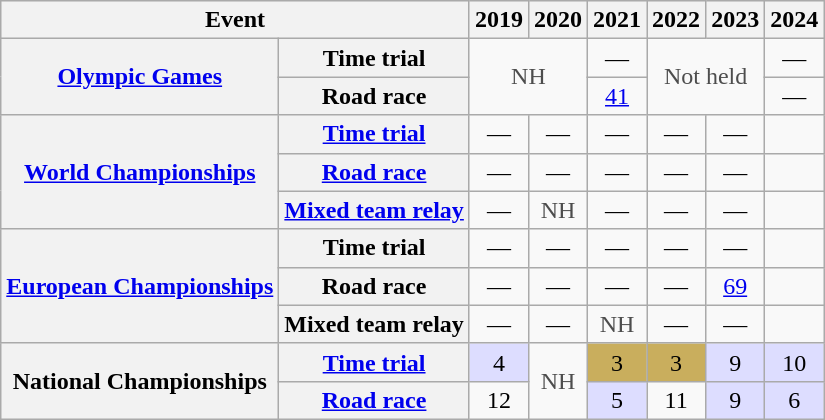<table class="wikitable plainrowheaders">
<tr style="background:#EEEEEE;">
<th scope="col" colspan=2>Event</th>
<th>2019</th>
<th>2020</th>
<th>2021</th>
<th>2022</th>
<th>2023</th>
<th>2024</th>
</tr>
<tr style="text-align:center;">
<th scope="row" rowspan=2> <a href='#'>Olympic Games</a></th>
<th scope="row">Time trial</th>
<td style="color:#4d4d4d;" rowspan=2 colspan=2>NH</td>
<td>—</td>
<td style="color:#4d4d4d;" rowspan=2 colspan=2>Not held</td>
<td>—</td>
</tr>
<tr style="text-align:center;">
<th scope="row">Road race</th>
<td><a href='#'>41</a></td>
<td>—</td>
</tr>
<tr style="text-align:center;">
<th scope="row" rowspan=3> <a href='#'>World Championships</a></th>
<th scope="row"><a href='#'>Time trial</a></th>
<td>—</td>
<td>—</td>
<td>—</td>
<td>—</td>
<td>—</td>
<td></td>
</tr>
<tr style="text-align:center;">
<th scope="row"><a href='#'>Road race</a></th>
<td>—</td>
<td>—</td>
<td>—</td>
<td>—</td>
<td>—</td>
<td></td>
</tr>
<tr style="text-align:center;">
<th scope="row"><a href='#'>Mixed team relay</a></th>
<td>—</td>
<td style="color:#4d4d4d;">NH</td>
<td>—</td>
<td>—</td>
<td>—</td>
<td></td>
</tr>
<tr style="text-align:center;">
<th scope="row" rowspan=3> <a href='#'>European Championships</a></th>
<th scope="row">Time trial</th>
<td>—</td>
<td>—</td>
<td>—</td>
<td>—</td>
<td>—</td>
<td></td>
</tr>
<tr style="text-align:center;">
<th scope="row">Road race</th>
<td>—</td>
<td>—</td>
<td>—</td>
<td>—</td>
<td><a href='#'>69</a></td>
<td></td>
</tr>
<tr style="text-align:center;">
<th scope="row">Mixed team relay</th>
<td>—</td>
<td>—</td>
<td style="color:#4d4d4d;">NH</td>
<td>—</td>
<td>—</td>
<td></td>
</tr>
<tr style="text-align:center;">
<th scope="row" rowspan=2> National Championships</th>
<th scope="row"><a href='#'>Time trial</a></th>
<td style="background:#ddf;">4</td>
<td style="color:#4d4d4d;" rowspan=2>NH</td>
<td style="background:#C9AE5D;;">3</td>
<td style="background:#C9AE5D;;">3</td>
<td style="background:#ddf;">9</td>
<td style="background:#ddf;">10</td>
</tr>
<tr style="text-align:center;">
<th scope="row"><a href='#'>Road race</a></th>
<td>12</td>
<td style="background:#ddf;">5</td>
<td>11</td>
<td style="background:#ddf;">9</td>
<td style="background:#ddf;">6</td>
</tr>
</table>
